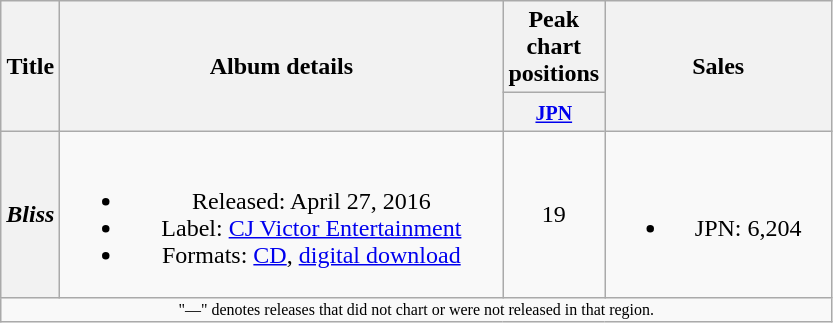<table class="wikitable plainrowheaders" style="text-align:center;">
<tr>
<th rowspan="2">Title</th>
<th rowspan="2" style="width:18em;">Album details</th>
<th colspan="1">Peak chart positions</th>
<th rowspan="2" style="width:9em;">Sales</th>
</tr>
<tr>
<th scope="col" style="width:3em;"><small><a href='#'>JPN</a></small><br></th>
</tr>
<tr>
<th scope="row"><em>Bliss</em></th>
<td><br><ul><li>Released: April 27, 2016 </li><li>Label: <a href='#'>CJ Victor Entertainment</a></li><li>Formats: <a href='#'>CD</a>, <a href='#'>digital download</a></li></ul></td>
<td>19</td>
<td><br><ul><li>JPN: 6,204</li></ul></td>
</tr>
<tr>
<td colspan="4" style="text-align:center; font-size:8pt;">"—" denotes releases that did not chart or were not released in that region.</td>
</tr>
</table>
